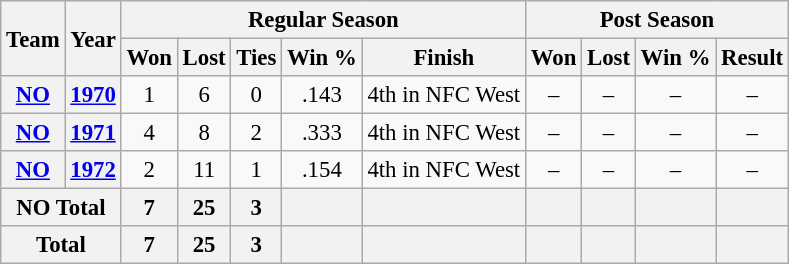<table class="wikitable" style="font-size: 95%; text-align:center;">
<tr>
<th rowspan="2">Team</th>
<th rowspan="2">Year</th>
<th colspan="5">Regular Season</th>
<th colspan="4">Post Season</th>
</tr>
<tr>
<th>Won</th>
<th>Lost</th>
<th>Ties</th>
<th>Win %</th>
<th>Finish</th>
<th>Won</th>
<th>Lost</th>
<th>Win %</th>
<th>Result</th>
</tr>
<tr>
<th><a href='#'>NO</a></th>
<th><a href='#'>1970</a></th>
<td>1</td>
<td>6</td>
<td>0</td>
<td>.143</td>
<td>4th in NFC West</td>
<td>–</td>
<td>–</td>
<td>–</td>
<td>–</td>
</tr>
<tr>
<th><a href='#'>NO</a></th>
<th><a href='#'>1971</a></th>
<td>4</td>
<td>8</td>
<td>2</td>
<td>.333</td>
<td>4th in NFC West</td>
<td>–</td>
<td>–</td>
<td>–</td>
<td>–</td>
</tr>
<tr>
<th><a href='#'>NO</a></th>
<th><a href='#'>1972</a></th>
<td>2</td>
<td>11</td>
<td>1</td>
<td>.154</td>
<td>4th in NFC West</td>
<td>–</td>
<td>–</td>
<td>–</td>
<td>–</td>
</tr>
<tr>
<th colspan="2">NO Total</th>
<th>7</th>
<th>25</th>
<th>3</th>
<th></th>
<th></th>
<th></th>
<th></th>
<th></th>
<th></th>
</tr>
<tr>
<th colspan="2">Total</th>
<th>7</th>
<th>25</th>
<th>3</th>
<th></th>
<th></th>
<th></th>
<th></th>
<th></th>
<th></th>
</tr>
</table>
